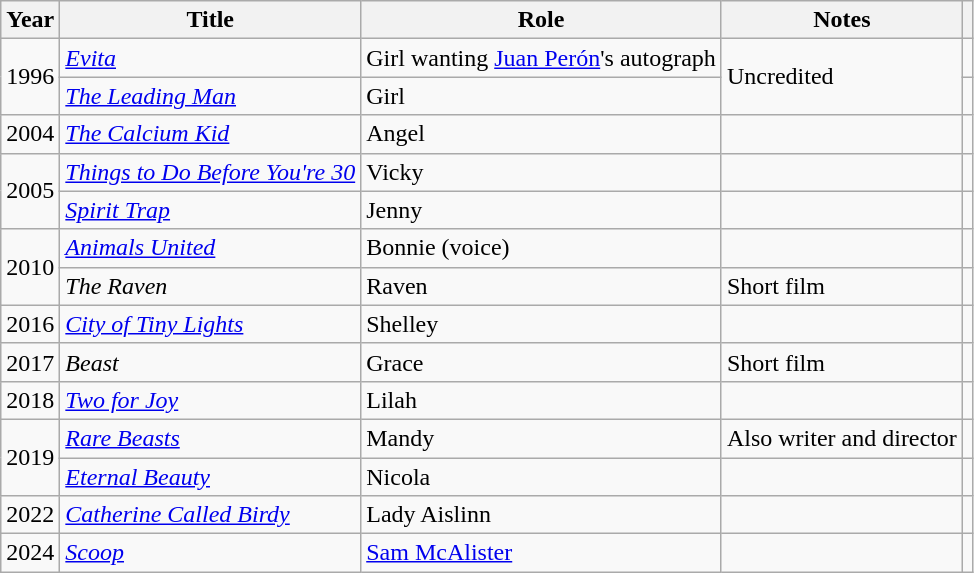<table class="wikitable sortable">
<tr>
<th>Year</th>
<th>Title</th>
<th>Role</th>
<th class="unsortable">Notes</th>
<th class="unsortable"></th>
</tr>
<tr>
<td rowspan="2">1996</td>
<td><em><a href='#'>Evita</a></em></td>
<td>Girl wanting <a href='#'>Juan Perón</a>'s autograph</td>
<td rowspan="2">Uncredited</td>
<td style = "text-align: center;"></td>
</tr>
<tr>
<td><em><a href='#'>The Leading Man</a></em></td>
<td>Girl</td>
<td style = "text-align: center;"></td>
</tr>
<tr>
<td>2004</td>
<td><em><a href='#'>The Calcium Kid</a></em></td>
<td>Angel</td>
<td></td>
<td style = "text-align: center;"></td>
</tr>
<tr>
<td rowspan="2">2005</td>
<td><em><a href='#'>Things to Do Before You're 30</a></em></td>
<td>Vicky</td>
<td></td>
<td style = "text-align: center;"></td>
</tr>
<tr>
<td><em><a href='#'>Spirit Trap</a></em></td>
<td>Jenny</td>
<td></td>
<td style = "text-align: center;"></td>
</tr>
<tr>
<td rowspan="2">2010</td>
<td><em><a href='#'>Animals United</a></em></td>
<td>Bonnie (voice)</td>
<td></td>
<td style="text-align: center;"></td>
</tr>
<tr>
<td><em>The Raven</em></td>
<td>Raven</td>
<td>Short film</td>
<td style = "text-align: center;"></td>
</tr>
<tr>
<td>2016</td>
<td><em><a href='#'>City of Tiny Lights</a></em></td>
<td>Shelley</td>
<td></td>
<td style = "text-align: center;"></td>
</tr>
<tr>
<td>2017</td>
<td><em>Beast</em></td>
<td>Grace</td>
<td>Short film</td>
<td style = "text-align: center;"></td>
</tr>
<tr>
<td>2018</td>
<td><em><a href='#'>Two for Joy</a></em></td>
<td>Lilah</td>
<td></td>
<td style = "text-align: center;"></td>
</tr>
<tr>
<td rowspan="2">2019</td>
<td><em><a href='#'>Rare Beasts</a></em></td>
<td>Mandy</td>
<td>Also writer and director</td>
<td style = "text-align: center;"></td>
</tr>
<tr>
<td><em><a href='#'>Eternal Beauty</a></em></td>
<td>Nicola</td>
<td></td>
<td style = "text-align: center;"></td>
</tr>
<tr>
<td>2022</td>
<td><em><a href='#'>Catherine Called Birdy</a></em></td>
<td>Lady Aislinn</td>
<td></td>
<td style = "text-align: center;"></td>
</tr>
<tr>
<td>2024</td>
<td><em><a href='#'>Scoop</a></em></td>
<td><a href='#'>Sam McAlister</a></td>
<td></td>
<td style = "text-align: center;"></td>
</tr>
</table>
